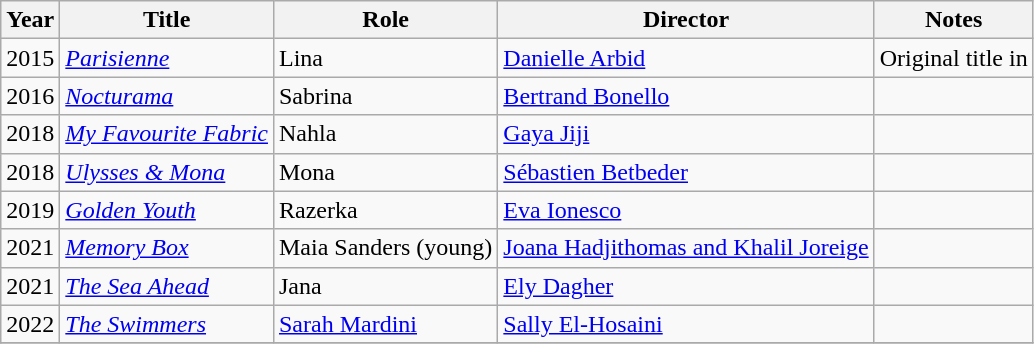<table class="wikitable">
<tr>
<th>Year</th>
<th>Title</th>
<th>Role</th>
<th>Director</th>
<th>Notes</th>
</tr>
<tr>
<td>2015</td>
<td><a href='#'><em>Parisienne</em></a></td>
<td>Lina</td>
<td><a href='#'>Danielle Arbid</a></td>
<td>Original title in </td>
</tr>
<tr>
<td>2016</td>
<td><a href='#'><em>Nocturama</em></a></td>
<td>Sabrina</td>
<td><a href='#'>Bertrand Bonello</a></td>
<td></td>
</tr>
<tr>
<td>2018</td>
<td><em><a href='#'>My Favourite Fabric</a></em></td>
<td>Nahla</td>
<td><a href='#'>Gaya Jiji</a></td>
<td></td>
</tr>
<tr>
<td>2018</td>
<td><em><a href='#'>Ulysses & Mona</a></em></td>
<td>Mona</td>
<td><a href='#'>Sébastien Betbeder</a></td>
<td></td>
</tr>
<tr>
<td>2019</td>
<td><a href='#'><em>Golden Youth</em></a></td>
<td>Razerka</td>
<td><a href='#'>Eva Ionesco</a></td>
<td></td>
</tr>
<tr>
<td>2021</td>
<td><em><a href='#'>Memory Box</a></em></td>
<td>Maia Sanders (young)</td>
<td><a href='#'>Joana Hadjithomas and Khalil Joreige</a></td>
<td></td>
</tr>
<tr>
<td>2021</td>
<td><em><a href='#'>The Sea Ahead</a></em></td>
<td>Jana</td>
<td><a href='#'>Ely Dagher</a></td>
<td></td>
</tr>
<tr>
<td>2022</td>
<td><a href='#'><em>The Swimmers</em></a></td>
<td><a href='#'>Sarah Mardini</a></td>
<td><a href='#'>Sally El-Hosaini</a></td>
<td></td>
</tr>
<tr>
</tr>
</table>
